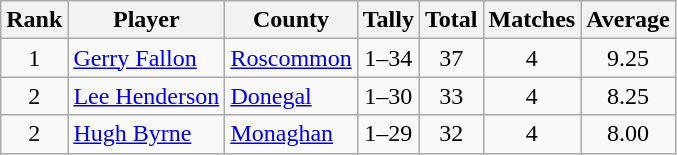<table class="wikitable">
<tr>
<th>Rank</th>
<th>Player</th>
<th>County</th>
<th>Tally</th>
<th>Total</th>
<th>Matches</th>
<th>Average</th>
</tr>
<tr>
<td rowspan=1 align=center>1</td>
<td><a href='#'>Gerry Fallon</a></td>
<td><a href='#'>Roscommon</a></td>
<td align=center>1–34</td>
<td align=center>37</td>
<td align=center>4</td>
<td align=center>9.25</td>
</tr>
<tr>
<td rowspan=1 align=center>2</td>
<td><a href='#'>Lee Henderson</a></td>
<td><a href='#'>Donegal</a></td>
<td align=center>1–30</td>
<td align=center>33</td>
<td align=center>4</td>
<td align=center>8.25</td>
</tr>
<tr>
<td rowspan=1 align=center>2</td>
<td><a href='#'>Hugh Byrne</a></td>
<td><a href='#'>Monaghan</a></td>
<td align=center>1–29</td>
<td align=center>32</td>
<td align=center>4</td>
<td align=center>8.00</td>
</tr>
</table>
